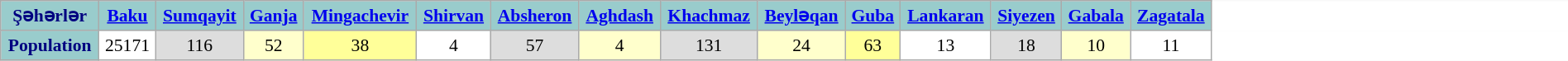<table class="wikitable" style="font-size:90%;width:100%;border:0px;text-align:center;line-height:120%;">
<tr>
<th style="background: #99CCCC; color: #000080" height="17">Şəhərlər</th>
<th style="background: #99CCCC; color:#000080;"><a href='#'>Baku</a></th>
<th style="background: #99CCCC; color:#000080;"><a href='#'>Sumqayit</a></th>
<th style="background: #99CCCC; color:#000080;"><a href='#'>Ganja</a></th>
<th style="background: #99CCCC; color:#000080;"><a href='#'>Mingachevir</a></th>
<th style="background: #99CCCC; color:#000080;"><a href='#'>Shirvan</a></th>
<th style="background: #99CCCC; color:#000080;"><a href='#'>Absheron</a></th>
<th style="background: #99CCCC; color:#000080;"><a href='#'>Aghdash</a></th>
<th style="background: #99CCCC; color:#000080;"><a href='#'>Khachmaz</a></th>
<th style="background: #99CCCC; color:#000080;"><a href='#'>Beyləqan</a></th>
<th style="background: #99CCCC; color:#000080;"><a href='#'>Guba</a></th>
<th style="background: #99CCCC; color:#000080;"><a href='#'>Lankaran</a></th>
<th style="background: #99CCCC; color:#000080;"><a href='#'>Siyezen</a></th>
<th style="background: #99CCCC; color:#000080;"><a href='#'>Gabala</a></th>
<th style="background: #99CCCC; color:#000080;"><a href='#'>Zagatala</a></th>
<th style="width:280px;border:0px;background: #ffffff;"></th>
</tr>
<tr>
<th style="background: #99CCCC; color:#000080;">Population</th>
<td style="background: #FFFFFF; color:#000000;">25171</td>
<td style="background: #DDDDDD; color:#000000;">116</td>
<td style="background: #FFFFCC; color:#000000;">52</td>
<td style="background: #FFFF99; color:#000000;">38</td>
<td style="background: #FFFFFF; color:#000000;">4</td>
<td style="background: #DDDDDD; color:#000000;">57</td>
<td style="background: #FFFFCC; color:#000000;">4</td>
<td style="background: #DDDDDD; color:#000000;">131</td>
<td style="background: #FFFFCC; color:#000000;">24</td>
<td style="background: #FFFF99; color:#000000;">63</td>
<td style="background: #FFFFFF; color:#000000;">13</td>
<td style="background: #DDDDDD; color:#000000;">18</td>
<td style="background: #FFFFCC; color:#000000;">10</td>
<td style="background: #FFFFFF; color:#000000;">11</td>
<th style="width:280px;border:0px;background: #ffffff;"></th>
</tr>
<tr>
</tr>
</table>
